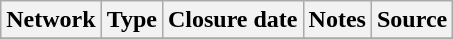<table class="wikitable sortable">
<tr>
<th>Network</th>
<th>Type</th>
<th>Closure date</th>
<th>Notes</th>
<th>Source</th>
</tr>
<tr>
</tr>
</table>
